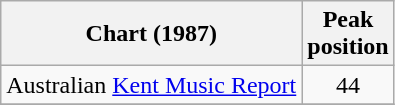<table class="wikitable sortable">
<tr>
<th>Chart (1987)</th>
<th>Peak<br>position</th>
</tr>
<tr>
<td>Australian <a href='#'>Kent Music Report</a></td>
<td style="text-align:center;">44</td>
</tr>
<tr>
</tr>
</table>
